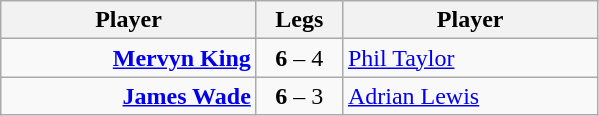<table class=wikitable style="text-align:center">
<tr>
<th width=163>Player</th>
<th width=50>Legs</th>
<th width=163>Player</th>
</tr>
<tr align=left>
<td align=right><strong><a href='#'>Mervyn King</a></strong> </td>
<td align=center><strong>6</strong> – 4</td>
<td> <a href='#'>Phil Taylor</a></td>
</tr>
<tr align=left>
<td align=right><strong><a href='#'>James Wade</a></strong> </td>
<td align=center><strong>6</strong> – 3</td>
<td> <a href='#'>Adrian Lewis</a></td>
</tr>
</table>
